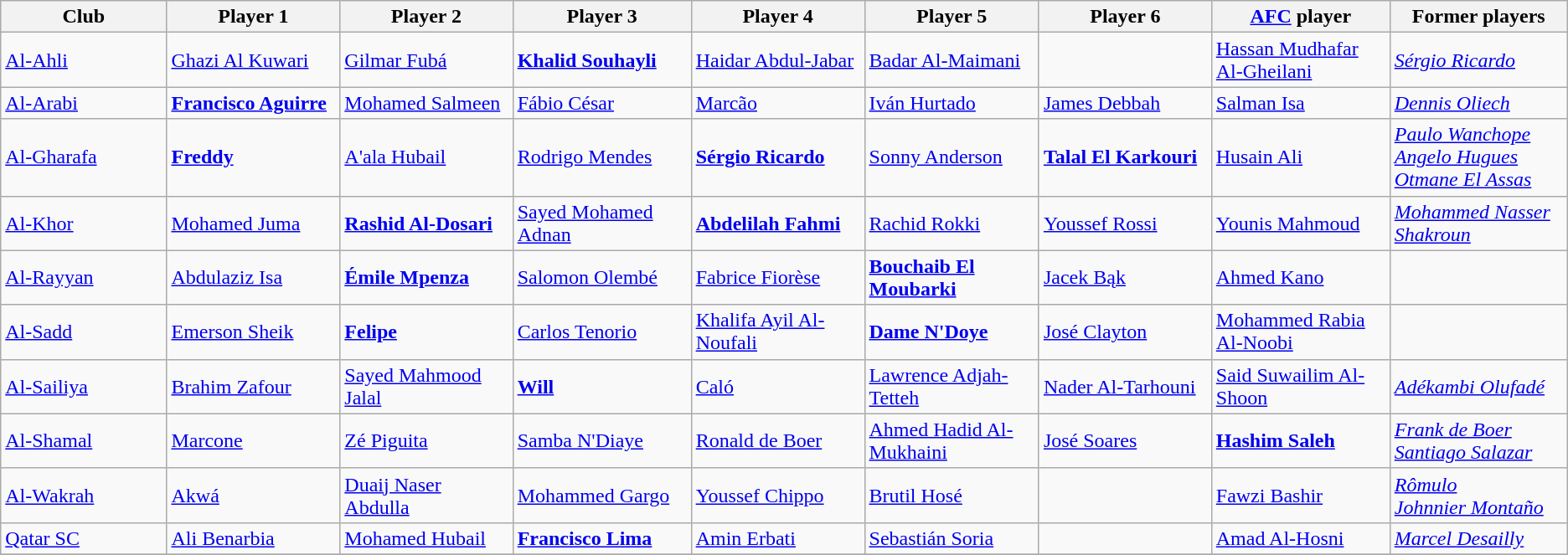<table class="wikitable">
<tr>
<th width="170">Club</th>
<th width="170">Player 1</th>
<th width="170">Player 2</th>
<th width="170">Player 3</th>
<th width="170">Player 4</th>
<th width="170">Player 5</th>
<th width="170">Player 6</th>
<th width="170"><a href='#'>AFC</a> player</th>
<th width="170">Former players</th>
</tr>
<tr>
<td><a href='#'>Al-Ahli</a></td>
<td> <a href='#'>Ghazi Al Kuwari</a></td>
<td> <a href='#'>Gilmar Fubá</a></td>
<td> <strong><a href='#'>Khalid Souhayli</a></strong></td>
<td> <a href='#'>Haidar Abdul-Jabar</a></td>
<td> <a href='#'>Badar Al-Maimani</a></td>
<td></td>
<td> <a href='#'>Hassan Mudhafar Al-Gheilani</a></td>
<td> <em><a href='#'>Sérgio Ricardo</a></em></td>
</tr>
<tr>
<td><a href='#'>Al-Arabi</a></td>
<td> <strong><a href='#'>Francisco Aguirre</a></strong></td>
<td> <a href='#'>Mohamed Salmeen</a></td>
<td> <a href='#'>Fábio César</a></td>
<td> <a href='#'>Marcão</a></td>
<td> <a href='#'>Iván Hurtado</a></td>
<td> <a href='#'>James Debbah</a></td>
<td> <a href='#'>Salman Isa</a></td>
<td> <em><a href='#'>Dennis Oliech</a></em></td>
</tr>
<tr>
<td><a href='#'>Al-Gharafa</a></td>
<td> <strong><a href='#'>Freddy</a></strong></td>
<td> <a href='#'>A'ala Hubail</a></td>
<td> <a href='#'>Rodrigo Mendes</a></td>
<td> <strong><a href='#'>Sérgio Ricardo</a></strong></td>
<td> <a href='#'>Sonny Anderson</a></td>
<td> <strong><a href='#'>Talal El Karkouri</a></strong></td>
<td> <a href='#'>Husain Ali</a></td>
<td> <em><a href='#'>Paulo Wanchope</a></em> <br>  <em><a href='#'>Angelo Hugues</a></em> <br>  <em><a href='#'>Otmane El Assas</a></em></td>
</tr>
<tr>
<td><a href='#'>Al-Khor</a></td>
<td> <a href='#'>Mohamed Juma</a></td>
<td> <strong><a href='#'>Rashid Al-Dosari</a></strong></td>
<td> <a href='#'>Sayed Mohamed Adnan</a></td>
<td> <strong><a href='#'>Abdelilah Fahmi</a></strong></td>
<td> <a href='#'>Rachid Rokki</a></td>
<td> <a href='#'>Youssef Rossi</a></td>
<td> <a href='#'>Younis Mahmoud</a></td>
<td> <em><a href='#'>Mohammed Nasser Shakroun</a></em></td>
</tr>
<tr>
<td><a href='#'>Al-Rayyan</a></td>
<td> <a href='#'>Abdulaziz Isa</a></td>
<td> <strong><a href='#'>Émile Mpenza</a></strong></td>
<td> <a href='#'>Salomon Olembé</a></td>
<td> <a href='#'>Fabrice Fiorèse</a></td>
<td> <strong><a href='#'>Bouchaib El Moubarki</a></strong></td>
<td> <a href='#'>Jacek Bąk</a></td>
<td> <a href='#'>Ahmed Kano</a></td>
<td></td>
</tr>
<tr>
<td><a href='#'>Al-Sadd</a></td>
<td> <a href='#'>Emerson Sheik</a></td>
<td> <strong><a href='#'>Felipe</a></strong></td>
<td> <a href='#'>Carlos Tenorio</a></td>
<td> <a href='#'>Khalifa Ayil Al-Noufali</a></td>
<td> <strong><a href='#'>Dame N'Doye</a></strong></td>
<td> <a href='#'>José Clayton</a></td>
<td> <a href='#'>Mohammed Rabia Al-Noobi</a></td>
<td></td>
</tr>
<tr>
<td><a href='#'>Al-Sailiya</a></td>
<td> <a href='#'>Brahim Zafour</a></td>
<td> <a href='#'>Sayed Mahmood Jalal</a></td>
<td> <strong><a href='#'>Will</a></strong></td>
<td> <a href='#'>Caló</a></td>
<td> <a href='#'>Lawrence Adjah-Tetteh</a></td>
<td> <a href='#'>Nader Al-Tarhouni</a></td>
<td> <a href='#'>Said Suwailim Al-Shoon</a></td>
<td> <em><a href='#'>Adékambi Olufadé</a></em></td>
</tr>
<tr>
<td><a href='#'>Al-Shamal</a></td>
<td> <a href='#'>Marcone</a></td>
<td> <a href='#'>Zé Piguita</a></td>
<td> <a href='#'>Samba N'Diaye</a></td>
<td> <a href='#'>Ronald de Boer</a></td>
<td> <a href='#'>Ahmed Hadid Al-Mukhaini</a></td>
<td> <a href='#'>José Soares</a></td>
<td> <strong><a href='#'>Hashim Saleh</a></strong></td>
<td> <em><a href='#'>Frank de Boer</a></em> <br>  <em><a href='#'>Santiago Salazar</a></em></td>
</tr>
<tr>
<td><a href='#'>Al-Wakrah</a></td>
<td> <a href='#'>Akwá</a></td>
<td> <a href='#'>Duaij Naser Abdulla</a></td>
<td> <a href='#'>Mohammed Gargo</a></td>
<td> <a href='#'>Youssef Chippo</a></td>
<td> <a href='#'>Brutil Hosé</a></td>
<td></td>
<td> <a href='#'>Fawzi Bashir</a></td>
<td> <em><a href='#'>Rômulo</a></em><br> <em><a href='#'>Johnnier Montaño</a></em></td>
</tr>
<tr>
<td><a href='#'>Qatar SC</a></td>
<td> <a href='#'>Ali Benarbia</a></td>
<td> <a href='#'>Mohamed Hubail</a></td>
<td> <strong><a href='#'>Francisco Lima</a></strong></td>
<td> <a href='#'>Amin Erbati</a></td>
<td> <a href='#'>Sebastián Soria</a></td>
<td></td>
<td> <a href='#'>Amad Al-Hosni</a></td>
<td> <em><a href='#'>Marcel Desailly</a></em></td>
</tr>
<tr>
</tr>
</table>
